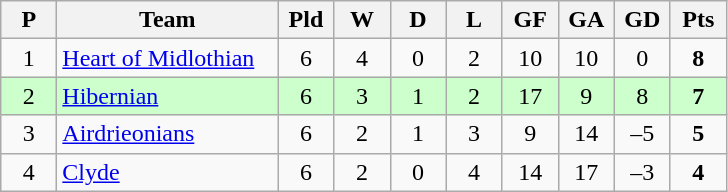<table class="wikitable" style="text-align: center;">
<tr>
<th width=30>P</th>
<th width=140>Team</th>
<th width=30>Pld</th>
<th width=30>W</th>
<th width=30>D</th>
<th width=30>L</th>
<th width=30>GF</th>
<th width=30>GA</th>
<th width=30>GD</th>
<th width=30>Pts</th>
</tr>
<tr>
<td>1</td>
<td align=left><a href='#'>Heart of Midlothian</a></td>
<td>6</td>
<td>4</td>
<td>0</td>
<td>2</td>
<td>10</td>
<td>10</td>
<td>0</td>
<td><strong>8</strong></td>
</tr>
<tr style="background:#ccffcc;">
<td>2</td>
<td align=left><a href='#'>Hibernian</a></td>
<td>6</td>
<td>3</td>
<td>1</td>
<td>2</td>
<td>17</td>
<td>9</td>
<td>8</td>
<td><strong>7</strong></td>
</tr>
<tr>
<td>3</td>
<td align=left><a href='#'>Airdrieonians</a></td>
<td>6</td>
<td>2</td>
<td>1</td>
<td>3</td>
<td>9</td>
<td>14</td>
<td>–5</td>
<td><strong>5</strong></td>
</tr>
<tr>
<td>4</td>
<td align=left><a href='#'>Clyde</a></td>
<td>6</td>
<td>2</td>
<td>0</td>
<td>4</td>
<td>14</td>
<td>17</td>
<td>–3</td>
<td><strong>4</strong></td>
</tr>
</table>
